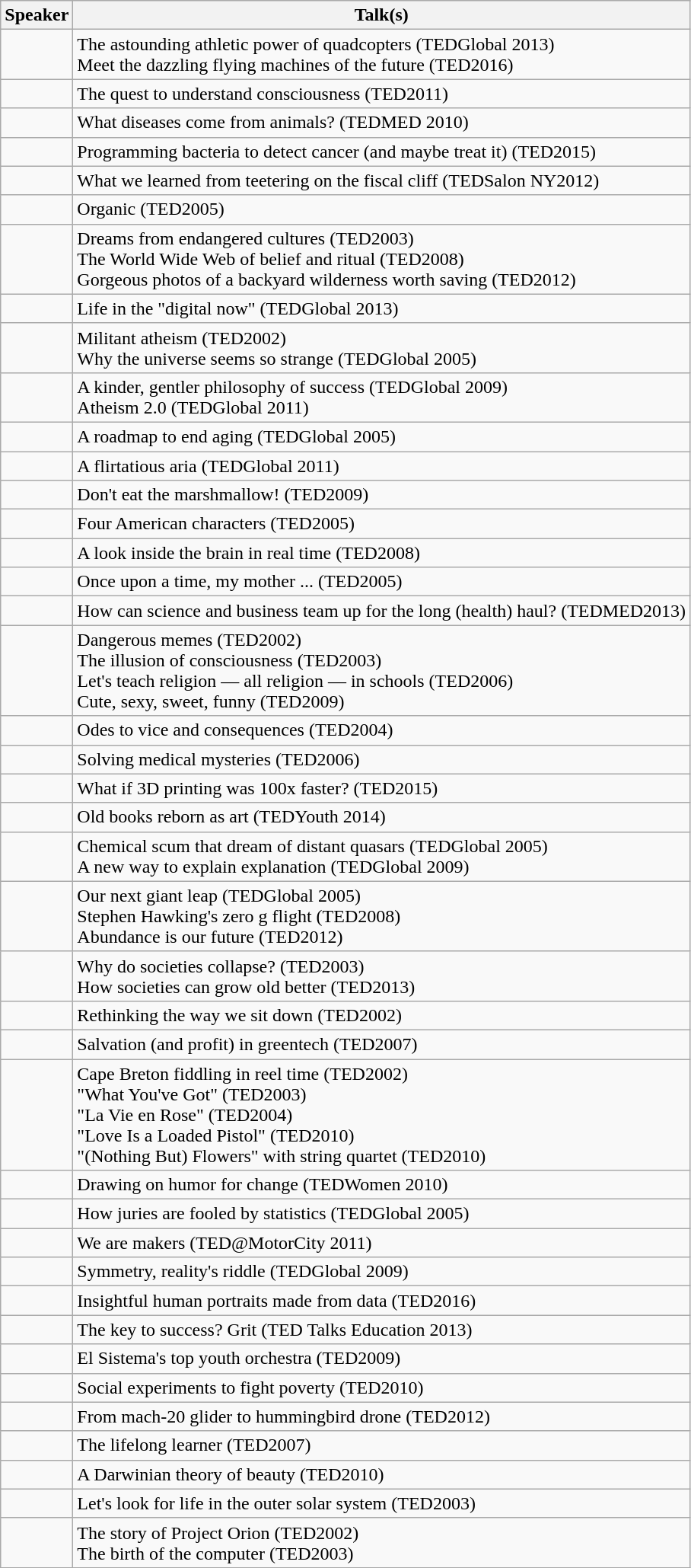<table class='wikitable sortable'>
<tr>
<th>Speaker</th>
<th>Talk(s)</th>
</tr>
<tr>
<td></td>
<td>The astounding athletic power of quadcopters (TEDGlobal 2013)<br>Meet the dazzling flying machines of the future (TED2016)</td>
</tr>
<tr>
<td></td>
<td>The quest to understand consciousness (TED2011)</td>
</tr>
<tr>
<td></td>
<td>What diseases come from animals? (TEDMED 2010)</td>
</tr>
<tr>
<td></td>
<td>Programming bacteria to detect cancer (and maybe treat it) (TED2015)</td>
</tr>
<tr>
<td></td>
<td>What we learned from teetering on the fiscal cliff (TEDSalon NY2012)</td>
</tr>
<tr>
<td></td>
<td>Organic (TED2005)</td>
</tr>
<tr>
<td></td>
<td>Dreams from endangered cultures (TED2003)<br> The World Wide Web of belief and ritual (TED2008)<br> Gorgeous photos of a backyard wilderness worth saving (TED2012)</td>
</tr>
<tr>
<td></td>
<td>Life in the "digital now" (TEDGlobal 2013)</td>
</tr>
<tr>
<td></td>
<td>Militant atheism (TED2002)<br> Why the universe seems so strange (TEDGlobal 2005)</td>
</tr>
<tr>
<td></td>
<td>A kinder, gentler philosophy of success (TEDGlobal 2009)<br> Atheism 2.0 (TEDGlobal 2011)</td>
</tr>
<tr>
<td></td>
<td>A roadmap to end aging (TEDGlobal 2005)</td>
</tr>
<tr>
<td></td>
<td>A flirtatious aria (TEDGlobal 2011)</td>
</tr>
<tr>
<td></td>
<td>Don't eat the marshmallow! (TED2009)</td>
</tr>
<tr>
<td></td>
<td>Four American characters (TED2005)</td>
</tr>
<tr>
<td></td>
<td>A look inside the brain in real time (TED2008)</td>
</tr>
<tr>
<td></td>
<td>Once upon a time, my mother ... (TED2005)</td>
</tr>
<tr>
<td></td>
<td>How can science and business team up for the long (health) haul? (TEDMED2013)</td>
</tr>
<tr>
<td></td>
<td>Dangerous memes (TED2002)<br> The illusion of consciousness (TED2003)<br> Let's teach religion — all religion — in schools (TED2006)<br> Cute, sexy, sweet, funny (TED2009)</td>
</tr>
<tr>
<td></td>
<td>Odes to vice and consequences (TED2004)</td>
</tr>
<tr>
<td></td>
<td>Solving medical mysteries (TED2006)</td>
</tr>
<tr>
<td></td>
<td>What if 3D printing was 100x faster? (TED2015)</td>
</tr>
<tr>
<td></td>
<td>Old books reborn as art (TEDYouth 2014)</td>
</tr>
<tr>
<td></td>
<td>Chemical scum that dream of distant quasars (TEDGlobal 2005)<br> A new way to explain explanation (TEDGlobal 2009)</td>
</tr>
<tr>
<td></td>
<td>Our next giant leap (TEDGlobal 2005)<br> Stephen Hawking's zero g flight (TED2008)<br> Abundance is our future (TED2012)</td>
</tr>
<tr>
<td></td>
<td>Why do societies collapse? (TED2003)<br> How societies can grow old better (TED2013)</td>
</tr>
<tr>
<td></td>
<td>Rethinking the way we sit down (TED2002)</td>
</tr>
<tr>
<td></td>
<td>Salvation (and profit) in greentech (TED2007)</td>
</tr>
<tr>
<td></td>
<td>Cape Breton fiddling in reel time (TED2002)<br> "What You've Got" (TED2003)<br> "La Vie en Rose" (TED2004)<br> "Love Is a Loaded Pistol" (TED2010)<br> "(Nothing But) Flowers" with string quartet (TED2010)</td>
</tr>
<tr>
<td></td>
<td>Drawing on humor for change (TEDWomen 2010)</td>
</tr>
<tr>
<td></td>
<td>How juries are fooled by statistics (TEDGlobal 2005)</td>
</tr>
<tr>
<td></td>
<td>We are makers (TED@MotorCity 2011)</td>
</tr>
<tr>
<td></td>
<td>Symmetry, reality's riddle (TEDGlobal 2009)</td>
</tr>
<tr>
<td></td>
<td>Insightful human portraits made from data (TED2016)</td>
</tr>
<tr>
<td></td>
<td>The key to success? Grit (TED Talks Education 2013)</td>
</tr>
<tr>
<td></td>
<td>El Sistema's top youth orchestra (TED2009)</td>
</tr>
<tr>
<td></td>
<td>Social experiments to fight poverty (TED2010)</td>
</tr>
<tr>
<td></td>
<td>From mach-20 glider to hummingbird drone (TED2012)</td>
</tr>
<tr>
<td></td>
<td>The lifelong learner (TED2007)</td>
</tr>
<tr>
<td></td>
<td>A Darwinian theory of beauty (TED2010)</td>
</tr>
<tr>
<td></td>
<td>Let's look for life in the outer solar system (TED2003)</td>
</tr>
<tr>
<td></td>
<td>The story of Project Orion (TED2002)<br> The birth of the computer (TED2003)</td>
</tr>
</table>
